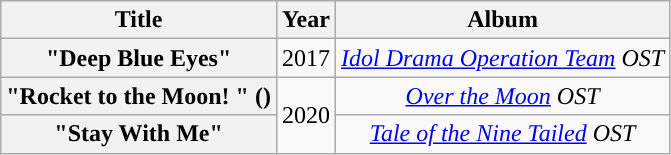<table class="wikitable plainrowheaders" style="text-align:center">
<tr>
<th scope="col">Title</th>
<th scope="col">Year</th>
<th scope="col">Album</th>
</tr>
<tr>
<th scope="row">"Deep Blue Eyes"<br></th>
<td>2017</td>
<td><em><a href='#'>Idol Drama Operation Team</a> OST</em></td>
</tr>
<tr>
<th scope="row">"Rocket to the Moon! " ()</th>
<td rowspan='2"'>2020</td>
<td><em><a href='#'>Over the Moon</a> OST</em></td>
</tr>
<tr>
<th scope="row">"Stay With Me"</th>
<td><em><a href='#'>Tale of the Nine Tailed</a> OST</em></td>
</tr>
</table>
